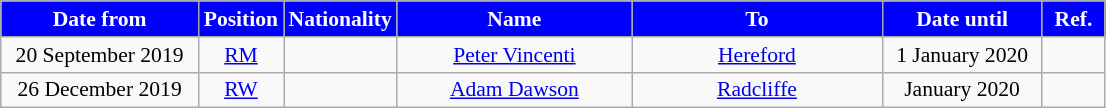<table class="wikitable"  style="text-align:center; font-size:90%; ">
<tr>
<th style="background:#0000FF; color:#FFFFFF; width:125px;">Date from</th>
<th style="background:#0000FF; color:#FFFFFF; width:50px;">Position</th>
<th style="background:#0000FF; color:#FFFFFF; width:50px;">Nationality</th>
<th style="background:#0000FF; color:#FFFFFF; width:150px;">Name</th>
<th style="background:#0000FF; color:#FFFFFF; width:160px;">To</th>
<th style="background:#0000FF; color:#FFFFFF; width:100px;">Date until</th>
<th style="background:#0000FF; color:#FFFFFF; width:35px;">Ref.</th>
</tr>
<tr>
<td>20 September 2019</td>
<td><a href='#'>RM</a></td>
<td></td>
<td><a href='#'>Peter Vincenti</a></td>
<td> <a href='#'>Hereford</a></td>
<td>1 January 2020</td>
<td></td>
</tr>
<tr>
<td>26 December 2019</td>
<td><a href='#'>RW</a></td>
<td></td>
<td><a href='#'>Adam Dawson</a></td>
<td> <a href='#'>Radcliffe</a></td>
<td>January 2020</td>
<td></td>
</tr>
</table>
